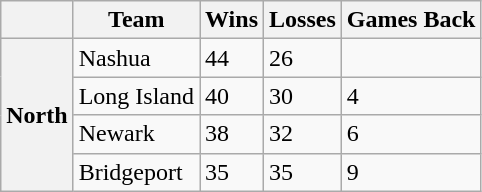<table class="wikitable">
<tr>
<th></th>
<th>Team</th>
<th>Wins</th>
<th>Losses</th>
<th>Games Back</th>
</tr>
<tr>
<th rowspan="4">North</th>
<td>Nashua</td>
<td>44</td>
<td>26</td>
<td> </td>
</tr>
<tr>
<td>Long Island</td>
<td>40</td>
<td>30</td>
<td>4</td>
</tr>
<tr>
<td>Newark</td>
<td>38</td>
<td>32</td>
<td>6</td>
</tr>
<tr>
<td>Bridgeport</td>
<td>35</td>
<td>35</td>
<td>9</td>
</tr>
</table>
